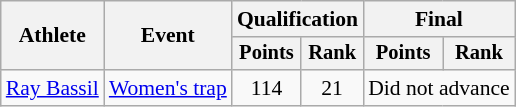<table class="wikitable" style="font-size:90%">
<tr>
<th rowspan="2">Athlete</th>
<th rowspan="2">Event</th>
<th colspan=2>Qualification</th>
<th colspan=2>Final</th>
</tr>
<tr style="font-size:95%">
<th>Points</th>
<th>Rank</th>
<th>Points</th>
<th>Rank</th>
</tr>
<tr align=center>
<td align=left><a href='#'>Ray Bassil</a></td>
<td align=left><a href='#'>Women's trap</a></td>
<td>114</td>
<td>21</td>
<td colspan=2>Did not advance</td>
</tr>
</table>
